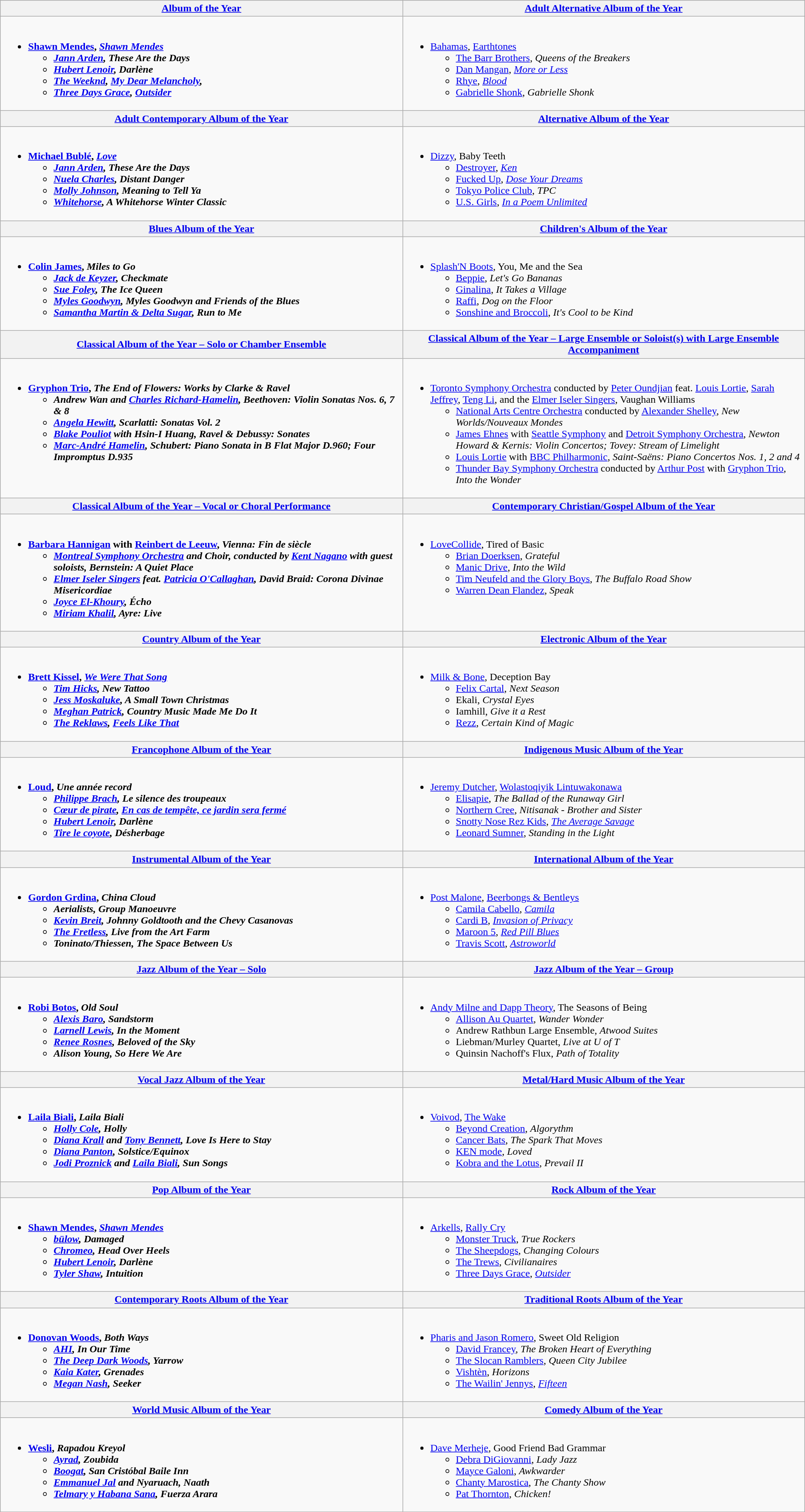<table class=wikitable style="width:100%">
<tr>
<th style="width:50%"><a href='#'>Album of the Year</a></th>
<th style="width:50%"><a href='#'>Adult Alternative Album of the Year</a></th>
</tr>
<tr>
<td valign="top"><br><ul><li> <strong><a href='#'>Shawn Mendes</a>, <em><a href='#'>Shawn Mendes</a><strong><em><ul><li><a href='#'>Jann Arden</a>, </em>These Are the Days<em></li><li><a href='#'>Hubert Lenoir</a>, </em>Darlène<em></li><li><a href='#'>The Weeknd</a>, </em><a href='#'>My Dear Melancholy</a>,<em></li><li><a href='#'>Three Days Grace</a>, </em><a href='#'>Outsider</a><em></li></ul></li></ul></td>
<td valign="top"><br><ul><li> </strong><a href='#'>Bahamas</a>, </em><a href='#'>Earthtones</a></em></strong><ul><li><a href='#'>The Barr Brothers</a>, <em>Queens of the Breakers</em></li><li><a href='#'>Dan Mangan</a>, <em><a href='#'>More or Less</a></em></li><li><a href='#'>Rhye</a>, <em><a href='#'>Blood</a></em></li><li><a href='#'>Gabrielle Shonk</a>, <em>Gabrielle Shonk</em></li></ul></li></ul></td>
</tr>
<tr>
<th style="width:50%"><a href='#'>Adult Contemporary Album of the Year</a></th>
<th style="width:50%"><a href='#'>Alternative Album of the Year</a></th>
</tr>
<tr>
<td valign="top"><br><ul><li> <strong><a href='#'>Michael Bublé</a>, <em><a href='#'>Love</a><strong><em><ul><li><a href='#'>Jann Arden</a>, </em>These Are the Days<em></li><li><a href='#'>Nuela Charles</a>, </em>Distant Danger<em></li><li><a href='#'>Molly Johnson</a>, </em>Meaning to Tell Ya<em></li><li><a href='#'>Whitehorse</a>, </em>A Whitehorse Winter Classic<em></li></ul></li></ul></td>
<td valign="top"><br><ul><li> </strong><a href='#'>Dizzy</a>, </em>Baby Teeth</em></strong><ul><li><a href='#'>Destroyer</a>, <em><a href='#'>Ken</a></em></li><li><a href='#'>Fucked Up</a>, <em><a href='#'>Dose Your Dreams</a></em></li><li><a href='#'>Tokyo Police Club</a>, <em>TPC</em></li><li><a href='#'>U.S. Girls</a>, <em><a href='#'>In a Poem Unlimited</a></em></li></ul></li></ul></td>
</tr>
<tr>
<th style="width:50%"><a href='#'>Blues Album of the Year</a></th>
<th style="width:50%"><a href='#'>Children's Album of the Year</a></th>
</tr>
<tr>
<td valign="top"><br><ul><li> <strong><a href='#'>Colin James</a>, <em>Miles to Go<strong><em><ul><li><a href='#'>Jack de Keyzer</a>, </em>Checkmate<em></li><li><a href='#'>Sue Foley</a>, </em>The Ice Queen<em></li><li><a href='#'>Myles Goodwyn</a>, </em>Myles Goodwyn and Friends of the Blues<em></li><li><a href='#'>Samantha Martin & Delta Sugar</a>, </em>Run to Me<em></li></ul></li></ul></td>
<td valign="top"><br><ul><li> </strong><a href='#'>Splash'N Boots</a>, </em>You, Me and the Sea</em></strong><ul><li><a href='#'>Beppie</a>, <em>Let's Go Bananas</em></li><li><a href='#'>Ginalina</a>, <em>It Takes a Village</em></li><li><a href='#'>Raffi</a>, <em>Dog on the Floor</em></li><li><a href='#'>Sonshine and Broccoli</a>, <em>It's Cool to be Kind</em></li></ul></li></ul></td>
</tr>
<tr>
<th style="width:50%"><a href='#'>Classical Album of the Year – Solo or Chamber Ensemble</a></th>
<th style="width:50%"><a href='#'>Classical Album of the Year – Large Ensemble or Soloist(s) with Large Ensemble Accompaniment</a></th>
</tr>
<tr>
<td valign="top"><br><ul><li> <strong><a href='#'>Gryphon Trio</a>, <em>The End of Flowers: Works by Clarke & Ravel<strong><em><ul><li>Andrew Wan and <a href='#'>Charles Richard-Hamelin</a>, </em>Beethoven: Violin Sonatas Nos. 6, 7 & 8<em></li><li><a href='#'>Angela Hewitt</a>, </em>Scarlatti: Sonatas Vol. 2<em></li><li><a href='#'>Blake Pouliot</a> with Hsin-I Huang, </em>Ravel & Debussy: Sonates<em></li><li><a href='#'>Marc-André Hamelin</a>, </em>Schubert: Piano Sonata in B Flat Major D.960; Four Impromptus D.935<em></li></ul></li></ul></td>
<td valign="top"><br><ul><li> </strong><a href='#'>Toronto Symphony Orchestra</a> conducted by <a href='#'>Peter Oundjian</a> feat. <a href='#'>Louis Lortie</a>, <a href='#'>Sarah Jeffrey</a>, <a href='#'>Teng Li</a>, and the <a href='#'>Elmer Iseler Singers</a>, </em>Vaughan Williams</em></strong><ul><li><a href='#'>National Arts Centre Orchestra</a> conducted by <a href='#'>Alexander Shelley</a>, <em>New Worlds/Nouveaux Mondes</em></li><li><a href='#'>James Ehnes</a> with <a href='#'>Seattle Symphony</a> and <a href='#'>Detroit Symphony Orchestra</a>, <em>Newton Howard & Kernis: Violin Concertos; Tovey: Stream of Limelight</em></li><li><a href='#'>Louis Lortie</a> with <a href='#'>BBC Philharmonic</a>, <em>Saint-Saëns: Piano Concertos Nos. 1, 2 and 4</em></li><li><a href='#'>Thunder Bay Symphony Orchestra</a> conducted by <a href='#'>Arthur Post</a> with <a href='#'>Gryphon Trio</a>, <em>Into the Wonder</em></li></ul></li></ul></td>
</tr>
<tr>
<th style="width:50%"><a href='#'>Classical Album of the Year – Vocal or Choral Performance</a></th>
<th style="width:50%"><a href='#'>Contemporary Christian/Gospel Album of the Year</a></th>
</tr>
<tr>
<td valign="top"><br><ul><li> <strong><a href='#'>Barbara Hannigan</a> with <a href='#'>Reinbert de Leeuw</a>, <em>Vienna: Fin de siècle<strong><em><ul><li><a href='#'>Montreal Symphony Orchestra</a> and Choir, conducted by <a href='#'>Kent Nagano</a> with guest soloists, </em>Bernstein: A Quiet Place<em></li><li><a href='#'>Elmer Iseler Singers</a> feat. <a href='#'>Patricia O'Callaghan</a>, </em>David Braid: Corona Divinae Misericordiae<em></li><li><a href='#'>Joyce El-Khoury</a>, </em>Écho<em></li><li><a href='#'>Miriam Khalil</a>, </em>Ayre: Live<em></li></ul></li></ul></td>
<td valign="top"><br><ul><li> </strong><a href='#'>LoveCollide</a>, </em>Tired of Basic</em></strong><ul><li><a href='#'>Brian Doerksen</a>, <em>Grateful</em></li><li><a href='#'>Manic Drive</a>, <em>Into the Wild</em></li><li><a href='#'>Tim Neufeld and the Glory Boys</a>, <em>The Buffalo Road Show</em></li><li><a href='#'>Warren Dean Flandez</a>, <em>Speak</em></li></ul></li></ul></td>
</tr>
<tr>
<th style="width:50%"><a href='#'>Country Album of the Year</a></th>
<th style="width:50%"><a href='#'>Electronic Album of the Year</a></th>
</tr>
<tr>
<td valign="top"><br><ul><li> <strong><a href='#'>Brett Kissel</a>, <em><a href='#'>We Were That Song</a><strong><em><ul><li><a href='#'>Tim Hicks</a>, </em>New Tattoo<em></li><li><a href='#'>Jess Moskaluke</a>, </em>A Small Town Christmas<em></li><li><a href='#'>Meghan Patrick</a>, </em>Country Music Made Me Do It<em></li><li><a href='#'>The Reklaws</a>, </em><a href='#'>Feels Like That</a><em></li></ul></li></ul></td>
<td valign="top"><br><ul><li> </strong><a href='#'>Milk & Bone</a>, </em>Deception Bay</em></strong><ul><li><a href='#'>Felix Cartal</a>, <em>Next Season</em></li><li>Ekali, <em>Crystal Eyes</em></li><li>Iamhill, <em>Give it a Rest</em></li><li><a href='#'>Rezz</a>, <em>Certain Kind of Magic</em></li></ul></li></ul></td>
</tr>
<tr>
<th style="width:50%"><a href='#'>Francophone Album of the Year</a></th>
<th style="width:50%"><a href='#'>Indigenous Music Album of the Year</a></th>
</tr>
<tr>
<td valign="top"><br><ul><li> <strong><a href='#'>Loud</a>, <em>Une année record<strong><em><ul><li><a href='#'>Philippe Brach</a>, </em>Le silence des troupeaux<em></li><li><a href='#'>Cœur de pirate</a>, </em><a href='#'>En cas de tempête, ce jardin sera fermé</a><em></li><li><a href='#'>Hubert Lenoir</a>, </em>Darlène<em></li><li><a href='#'>Tire le coyote</a>, </em>Désherbage<em></li></ul></li></ul></td>
<td valign="top"><br><ul><li> </strong><a href='#'>Jeremy Dutcher</a>, </em><a href='#'>Wolastoqiyik Lintuwakonawa</a></em></strong><ul><li><a href='#'>Elisapie</a>, <em>The Ballad of the Runaway Girl</em></li><li><a href='#'>Northern Cree</a>, <em>Nitisanak - Brother and Sister</em></li><li><a href='#'>Snotty Nose Rez Kids</a>, <em><a href='#'>The Average Savage</a></em></li><li><a href='#'>Leonard Sumner</a>, <em>Standing in the Light</em></li></ul></li></ul></td>
</tr>
<tr>
<th style="width:50%"><a href='#'>Instrumental Album of the Year</a></th>
<th style="width:50%"><a href='#'>International Album of the Year</a></th>
</tr>
<tr>
<td valign="top"><br><ul><li> <strong><a href='#'>Gordon Grdina</a>, <em>China Cloud<strong><em><ul><li>Aerialists, </em>Group Manoeuvre<em></li><li><a href='#'>Kevin Breit</a>, </em>Johnny Goldtooth and the Chevy Casanovas<em></li><li><a href='#'>The Fretless</a>, </em>Live from the Art Farm<em></li><li>Toninato/Thiessen, </em>The Space Between Us<em></li></ul></li></ul></td>
<td valign="top"><br><ul><li> </strong><a href='#'>Post Malone</a>, </em><a href='#'>Beerbongs & Bentleys</a></em></strong><ul><li><a href='#'>Camila Cabello</a>, <em><a href='#'>Camila</a></em></li><li><a href='#'>Cardi B</a>, <em><a href='#'>Invasion of Privacy</a></em></li><li><a href='#'>Maroon 5</a>, <em><a href='#'>Red Pill Blues</a></em></li><li><a href='#'>Travis Scott</a>, <em><a href='#'>Astroworld</a></em></li></ul></li></ul></td>
</tr>
<tr>
<th style="width:50%"><a href='#'>Jazz Album of the Year – Solo</a></th>
<th style="width:50%"><a href='#'>Jazz Album of the Year – Group</a></th>
</tr>
<tr>
<td valign="top"><br><ul><li> <strong><a href='#'>Robi Botos</a>, <em>Old Soul<strong><em><ul><li><a href='#'>Alexis Baro</a>, </em>Sandstorm<em></li><li><a href='#'>Larnell Lewis</a>, </em>In the Moment<em></li><li><a href='#'>Renee Rosnes</a>, </em>Beloved of the Sky<em></li><li>Alison Young, </em>So Here We Are<em></li></ul></li></ul></td>
<td valign="top"><br><ul><li> </strong><a href='#'>Andy Milne and Dapp Theory</a>, </em>The Seasons of Being</em></strong><ul><li><a href='#'>Allison Au Quartet</a>, <em>Wander Wonder</em></li><li>Andrew Rathbun Large Ensemble, <em>Atwood Suites</em></li><li>Liebman/Murley Quartet, <em>Live at U of T</em></li><li>Quinsin Nachoff's Flux, <em>Path of Totality</em></li></ul></li></ul></td>
</tr>
<tr>
<th style="width:50%"><a href='#'>Vocal Jazz Album of the Year</a></th>
<th style="width:50%"><a href='#'>Metal/Hard Music Album of the Year</a></th>
</tr>
<tr>
<td valign="top"><br><ul><li> <strong><a href='#'>Laila Biali</a>, <em>Laila Biali<strong><em><ul><li><a href='#'>Holly Cole</a>, </em>Holly<em></li><li><a href='#'>Diana Krall</a> and <a href='#'>Tony Bennett</a>, </em>Love Is Here to Stay<em></li><li><a href='#'>Diana Panton</a>, </em>Solstice/Equinox<em></li><li><a href='#'>Jodi Proznick</a> and <a href='#'>Laila Biali</a>, </em>Sun Songs<em></li></ul></li></ul></td>
<td valign="top"><br><ul><li> </strong><a href='#'>Voivod</a>, </em><a href='#'>The Wake</a></em></strong><ul><li><a href='#'>Beyond Creation</a>, <em>Algorythm</em></li><li><a href='#'>Cancer Bats</a>, <em>The Spark That Moves</em></li><li><a href='#'>KEN mode</a>, <em>Loved</em></li><li><a href='#'>Kobra and the Lotus</a>, <em>Prevail II</em></li></ul></li></ul></td>
</tr>
<tr>
<th style="width:50%"><a href='#'>Pop Album of the Year</a></th>
<th style="width:50%"><a href='#'>Rock Album of the Year</a></th>
</tr>
<tr>
<td valign="top"><br><ul><li> <strong><a href='#'>Shawn Mendes</a>, <em><a href='#'>Shawn Mendes</a><strong><em><ul><li><a href='#'>bülow</a>, </em>Damaged<em></li><li><a href='#'>Chromeo</a>, </em>Head Over Heels<em></li><li><a href='#'>Hubert Lenoir</a>, </em>Darlène<em></li><li><a href='#'>Tyler Shaw</a>, </em>Intuition<em></li></ul></li></ul></td>
<td valign="top"><br><ul><li> </strong><a href='#'>Arkells</a>, </em><a href='#'>Rally Cry</a></em></strong><ul><li><a href='#'>Monster Truck</a>, <em>True Rockers</em></li><li><a href='#'>The Sheepdogs</a>, <em>Changing Colours</em></li><li><a href='#'>The Trews</a>, <em>Civilianaires</em></li><li><a href='#'>Three Days Grace</a>, <em><a href='#'>Outsider</a></em></li></ul></li></ul></td>
</tr>
<tr>
<th style="width:50%"><a href='#'>Contemporary Roots Album of the Year</a></th>
<th style="width:50%"><a href='#'>Traditional Roots Album of the Year</a></th>
</tr>
<tr>
<td valign="top"><br><ul><li> <strong><a href='#'>Donovan Woods</a>, <em>Both Ways<strong><em><ul><li><a href='#'>AHI</a>, </em>In Our Time<em></li><li><a href='#'>The Deep Dark Woods</a>, </em>Yarrow<em></li><li><a href='#'>Kaia Kater</a>, </em>Grenades<em></li><li><a href='#'>Megan Nash</a>, </em>Seeker<em></li></ul></li></ul></td>
<td valign="top"><br><ul><li> </strong><a href='#'>Pharis and Jason Romero</a>, </em>Sweet Old Religion</em></strong><ul><li><a href='#'>David Francey</a>, <em>The Broken Heart of Everything</em></li><li><a href='#'>The Slocan Ramblers</a>, <em>Queen City Jubilee</em></li><li><a href='#'>Vishtèn</a>, <em>Horizons</em></li><li><a href='#'>The Wailin' Jennys</a>, <em><a href='#'>Fifteen</a></em></li></ul></li></ul></td>
</tr>
<tr>
<th style="width:50%"><a href='#'>World Music Album of the Year</a></th>
<th style="width:50%"><a href='#'>Comedy Album of the Year</a></th>
</tr>
<tr>
<td valign="top"><br><ul><li> <strong><a href='#'>Wesli</a>, <em>Rapadou Kreyol<strong><em><ul><li><a href='#'>Ayrad</a>, </em>Zoubida<em></li><li><a href='#'>Boogat</a>, </em>San Cristóbal Baile Inn<em></li><li><a href='#'>Emmanuel Jal</a> and Nyaruach, </em>Naath<em></li><li><a href='#'>Telmary y Habana Sana</a>, </em>Fuerza Arara<em></li></ul></li></ul></td>
<td valign="top"><br><ul><li> </strong><a href='#'>Dave Merheje</a>, </em>Good Friend Bad Grammar</em></strong><ul><li><a href='#'>Debra DiGiovanni</a>, <em>Lady Jazz</em></li><li><a href='#'>Mayce Galoni</a>, <em>Awkwarder</em></li><li><a href='#'>Chanty Marostica</a>, <em>The Chanty Show</em></li><li><a href='#'>Pat Thornton</a>, <em>Chicken!</em></li></ul></li></ul></td>
</tr>
</table>
